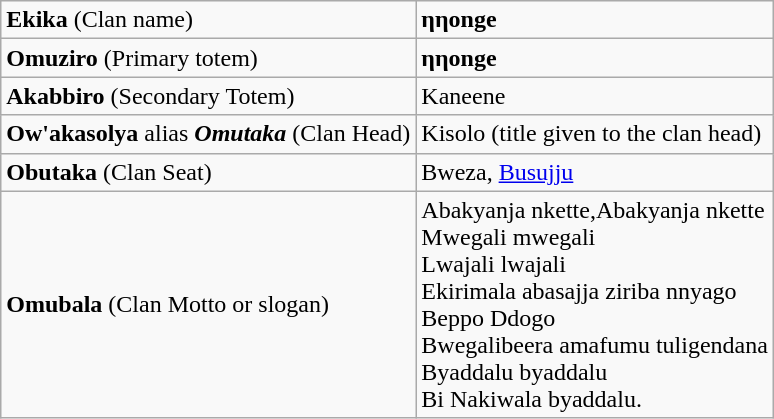<table class="wikitable">
<tr>
<td><strong>Ekika</strong> (Clan name)</td>
<td><strong>ηηonge</strong></td>
</tr>
<tr>
<td><strong>Omuziro</strong> (Primary totem)</td>
<td><strong>ηηonge</strong></td>
</tr>
<tr>
<td><strong>Akabbiro</strong> (Secondary Totem)</td>
<td>Kaneene</td>
</tr>
<tr>
<td><strong>Ow'akasolya</strong> alias <strong><em>Omutaka</em></strong> (Clan Head)</td>
<td>Kisolo (title given to the clan head)</td>
</tr>
<tr>
<td><strong>Obutaka</strong> (Clan Seat)</td>
<td>Bweza, <a href='#'>Busujju</a></td>
</tr>
<tr>
<td><strong>Omubala</strong> (Clan Motto or slogan)</td>
<td>Abakyanja nkette,Abakyanja nkette<br>Mwegali mwegali<br>Lwajali lwajali<br>Ekirimala abasajja ziriba nnyago<br>Beppo Ddogo<br>Bwegalibeera amafumu tuligendana<br>Byaddalu byaddalu<br>Bi Nakiwala byaddalu.</td>
</tr>
</table>
